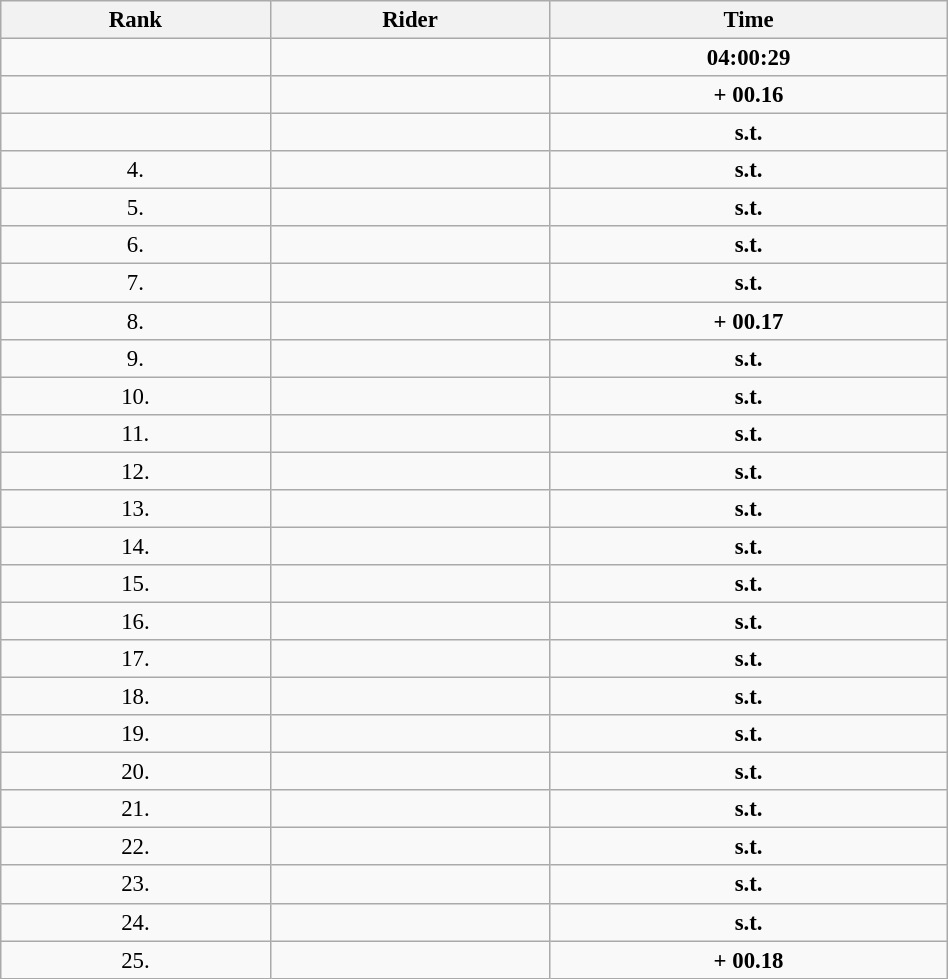<table class=wikitable style="font-size:95%" width="50%">
<tr>
<th>Rank</th>
<th>Rider</th>
<th>Time</th>
</tr>
<tr>
<td align="center"></td>
<td></td>
<td align="center"><strong>04:00:29</strong></td>
</tr>
<tr>
<td align="center"></td>
<td></td>
<td align="center"><strong>+ 00.16</strong></td>
</tr>
<tr>
<td align="center"></td>
<td></td>
<td align="center"><strong>s.t.</strong></td>
</tr>
<tr>
<td align="center">4.</td>
<td></td>
<td align="center"><strong>s.t.</strong></td>
</tr>
<tr>
<td align="center">5.</td>
<td></td>
<td align="center"><strong>s.t.</strong></td>
</tr>
<tr>
<td align="center">6.</td>
<td></td>
<td align="center"><strong>s.t.</strong></td>
</tr>
<tr>
<td align="center">7.</td>
<td></td>
<td align="center"><strong>s.t.</strong></td>
</tr>
<tr>
<td align="center">8.</td>
<td></td>
<td align="center"><strong>+ 00.17</strong></td>
</tr>
<tr>
<td align="center">9.</td>
<td></td>
<td align="center"><strong>s.t.</strong></td>
</tr>
<tr>
<td align="center">10.</td>
<td></td>
<td align="center"><strong>s.t.</strong></td>
</tr>
<tr>
<td align="center">11.</td>
<td></td>
<td align="center"><strong>s.t.</strong></td>
</tr>
<tr>
<td align="center">12.</td>
<td></td>
<td align="center"><strong>s.t.</strong></td>
</tr>
<tr>
<td align="center">13.</td>
<td></td>
<td align="center"><strong>s.t.</strong></td>
</tr>
<tr>
<td align="center">14.</td>
<td></td>
<td align="center"><strong>s.t.</strong></td>
</tr>
<tr>
<td align="center">15.</td>
<td></td>
<td align="center"><strong>s.t.</strong></td>
</tr>
<tr>
<td align="center">16.</td>
<td></td>
<td align="center"><strong>s.t.</strong></td>
</tr>
<tr>
<td align="center">17.</td>
<td></td>
<td align="center"><strong>s.t.</strong></td>
</tr>
<tr>
<td align="center">18.</td>
<td></td>
<td align="center"><strong>s.t.</strong></td>
</tr>
<tr>
<td align="center">19.</td>
<td></td>
<td align="center"><strong>s.t.</strong></td>
</tr>
<tr>
<td align="center">20.</td>
<td></td>
<td align="center"><strong>s.t.</strong></td>
</tr>
<tr>
<td align="center">21.</td>
<td></td>
<td align="center"><strong>s.t.</strong></td>
</tr>
<tr>
<td align="center">22.</td>
<td></td>
<td align="center"><strong>s.t.</strong></td>
</tr>
<tr>
<td align="center">23.</td>
<td></td>
<td align="center"><strong>s.t.</strong></td>
</tr>
<tr>
<td align="center">24.</td>
<td></td>
<td align="center"><strong>s.t.</strong></td>
</tr>
<tr>
<td align="center">25.</td>
<td></td>
<td align="center"><strong>+ 00.18</strong></td>
</tr>
</table>
